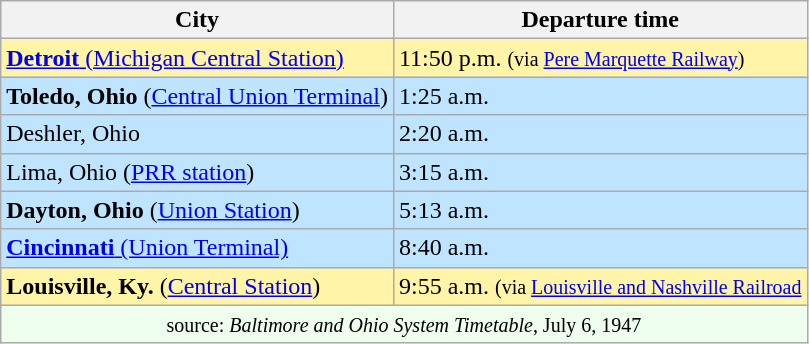<table class="wikitable">
<tr>
<th>City</th>
<th>Departure time</th>
</tr>
<tr style="background-color:#FFF4A7">
<td><a href='#'><strong>Detroit</strong> (Michigan Central Station)</a></td>
<td>11:50 p.m. <small>(via <a href='#'>Pere Marquette Railway</a>)</small></td>
</tr>
<tr style="background-color:#BFE4FF">
<td><strong>Toledo, Ohio</strong> (<a href='#'>Central Union Terminal</a>)</td>
<td>1:25 a.m.</td>
</tr>
<tr style="background-color:#BFE4FF">
<td>Deshler, Ohio</td>
<td>2:20 a.m.</td>
</tr>
<tr style="background-color:#BFE4FF">
<td>Lima, Ohio (<a href='#'>PRR station</a>)</td>
<td>3:15 a.m.</td>
</tr>
<tr style="background-color:#BFE4FF">
<td><strong>Dayton, Ohio</strong> (<a href='#'>Union Station</a>)</td>
<td>5:13 a.m.</td>
</tr>
<tr style="background-color:#BFE4FF".>
<td><a href='#'><strong>Cincinnati</strong> (Union Terminal)</a></td>
<td>8:40 a.m.</td>
</tr>
<tr style="background-color:#FFF4A7">
<td><strong>Louisville, Ky.</strong> (<a href='#'>Central Station</a>)</td>
<td>9:55 a.m. <small>(via <a href='#'>Louisville and Nashville Railroad</a></small></td>
</tr>
<tr align="center" bgcolor=#eeffee>
<td colspan="2"><small>source: <em>Baltimore and Ohio System Timetable</em>, July 6, 1947</small></td>
</tr>
</table>
